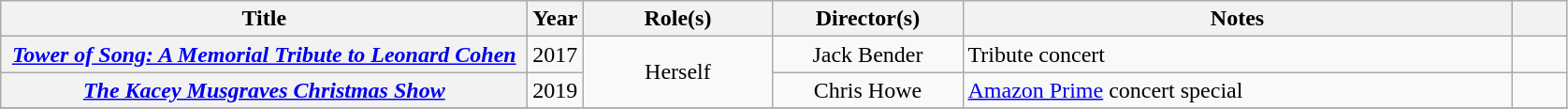<table class="wikitable sortable plainrowheaders" style="text-align:center;">
<tr>
<th scope="col" style="width:23em;">Title</th>
<th scope="col" style="width:2em;">Year</th>
<th scope="col" style="width:8em;">Role(s)</th>
<th scope="col" style="width:8em;">Director(s)</th>
<th scope="col" class="unsortable" style="width:24em;">Notes</th>
<th scope="col" class="unsortable" style="width:2em;"></th>
</tr>
<tr>
<th scope="row"><em><a href='#'>Tower of Song: A Memorial Tribute to Leonard Cohen</a></em></th>
<td>2017</td>
<td rowspan="2">Herself</td>
<td>Jack Bender</td>
<td align="left">Tribute concert</td>
<td></td>
</tr>
<tr>
<th scope="row"><em><a href='#'>The Kacey Musgraves Christmas Show</a></em></th>
<td>2019</td>
<td>Chris Howe</td>
<td align="left"><a href='#'>Amazon Prime</a> concert special</td>
<td></td>
</tr>
<tr>
</tr>
</table>
